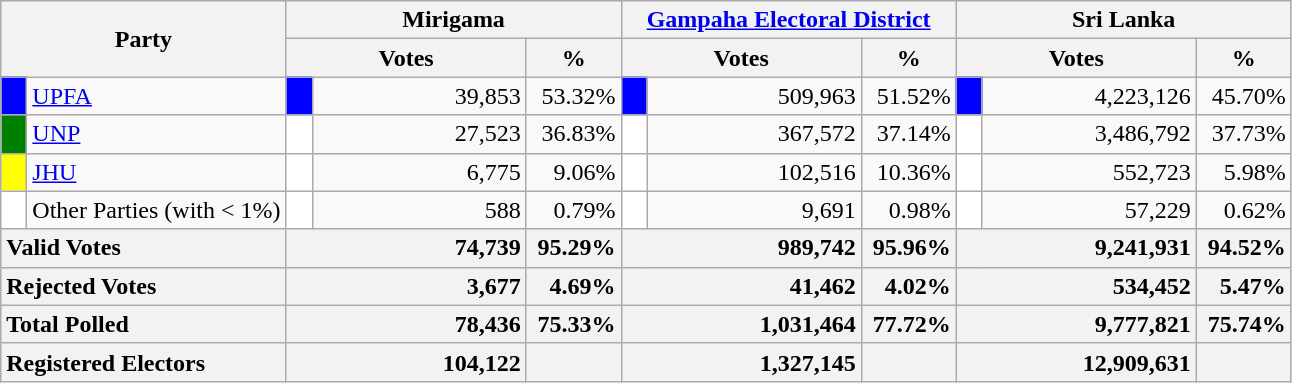<table class="wikitable">
<tr>
<th colspan="2" width="144px"rowspan="2">Party</th>
<th colspan="3" width="216px">Mirigama</th>
<th colspan="3" width="216px"><a href='#'>Gampaha Electoral District</a></th>
<th colspan="3" width="216px">Sri Lanka</th>
</tr>
<tr>
<th colspan="2" width="144px">Votes</th>
<th>%</th>
<th colspan="2" width="144px">Votes</th>
<th>%</th>
<th colspan="2" width="144px">Votes</th>
<th>%</th>
</tr>
<tr>
<td style="background-color:blue;" width="10px"></td>
<td style="text-align:left;"><a href='#'>UPFA</a></td>
<td style="background-color:blue;" width="10px"></td>
<td style="text-align:right;">39,853</td>
<td style="text-align:right;">53.32%</td>
<td style="background-color:blue;" width="10px"></td>
<td style="text-align:right;">509,963</td>
<td style="text-align:right;">51.52%</td>
<td style="background-color:blue;" width="10px"></td>
<td style="text-align:right;">4,223,126</td>
<td style="text-align:right;">45.70%</td>
</tr>
<tr>
<td style="background-color:green;" width="10px"></td>
<td style="text-align:left;"><a href='#'>UNP</a></td>
<td style="background-color:white;" width="10px"></td>
<td style="text-align:right;">27,523</td>
<td style="text-align:right;">36.83%</td>
<td style="background-color:white;" width="10px"></td>
<td style="text-align:right;">367,572</td>
<td style="text-align:right;">37.14%</td>
<td style="background-color:white;" width="10px"></td>
<td style="text-align:right;">3,486,792</td>
<td style="text-align:right;">37.73%</td>
</tr>
<tr>
<td style="background-color:yellow;" width="10px"></td>
<td style="text-align:left;"><a href='#'>JHU</a></td>
<td style="background-color:white;" width="10px"></td>
<td style="text-align:right;">6,775</td>
<td style="text-align:right;">9.06%</td>
<td style="background-color:white;" width="10px"></td>
<td style="text-align:right;">102,516</td>
<td style="text-align:right;">10.36%</td>
<td style="background-color:white;" width="10px"></td>
<td style="text-align:right;">552,723</td>
<td style="text-align:right;">5.98%</td>
</tr>
<tr>
<td style="background-color:white;" width="10px"></td>
<td style="text-align:left;">Other Parties (with < 1%)</td>
<td style="background-color:white;" width="10px"></td>
<td style="text-align:right;">588</td>
<td style="text-align:right;">0.79%</td>
<td style="background-color:white;" width="10px"></td>
<td style="text-align:right;">9,691</td>
<td style="text-align:right;">0.98%</td>
<td style="background-color:white;" width="10px"></td>
<td style="text-align:right;">57,229</td>
<td style="text-align:right;">0.62%</td>
</tr>
<tr>
<th colspan="2" width="144px"style="text-align:left;">Valid Votes</th>
<th style="text-align:right;"colspan="2" width="144px">74,739</th>
<th style="text-align:right;">95.29%</th>
<th style="text-align:right;"colspan="2" width="144px">989,742</th>
<th style="text-align:right;">95.96%</th>
<th style="text-align:right;"colspan="2" width="144px">9,241,931</th>
<th style="text-align:right;">94.52%</th>
</tr>
<tr>
<th colspan="2" width="144px"style="text-align:left;">Rejected Votes</th>
<th style="text-align:right;"colspan="2" width="144px">3,677</th>
<th style="text-align:right;">4.69%</th>
<th style="text-align:right;"colspan="2" width="144px">41,462</th>
<th style="text-align:right;">4.02%</th>
<th style="text-align:right;"colspan="2" width="144px">534,452</th>
<th style="text-align:right;">5.47%</th>
</tr>
<tr>
<th colspan="2" width="144px"style="text-align:left;">Total Polled</th>
<th style="text-align:right;"colspan="2" width="144px">78,436</th>
<th style="text-align:right;">75.33%</th>
<th style="text-align:right;"colspan="2" width="144px">1,031,464</th>
<th style="text-align:right;">77.72%</th>
<th style="text-align:right;"colspan="2" width="144px">9,777,821</th>
<th style="text-align:right;">75.74%</th>
</tr>
<tr>
<th colspan="2" width="144px"style="text-align:left;">Registered Electors</th>
<th style="text-align:right;"colspan="2" width="144px">104,122</th>
<th></th>
<th style="text-align:right;"colspan="2" width="144px">1,327,145</th>
<th></th>
<th style="text-align:right;"colspan="2" width="144px">12,909,631</th>
<th></th>
</tr>
</table>
